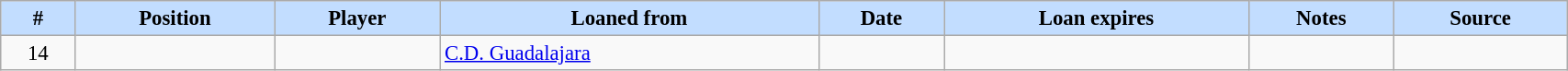<table class="wikitable sortable" style="width:90%; text-align:center; font-size:95%; text-align:left;">
<tr>
<th style="background:#c2ddff;">#</th>
<th style="background:#c2ddff;">Position</th>
<th style="background:#c2ddff;">Player</th>
<th style="background:#c2ddff;">Loaned from</th>
<th style="background:#c2ddff;">Date</th>
<th style="background:#c2ddff;">Loan expires</th>
<th style="background:#c2ddff;">Notes</th>
<th style="background:#c2ddff;">Source</th>
</tr>
<tr>
<td align=center>14</td>
<td align=center></td>
<td></td>
<td> <a href='#'>C.D. Guadalajara</a></td>
<td></td>
<td></td>
<td></td>
<td></td>
</tr>
</table>
